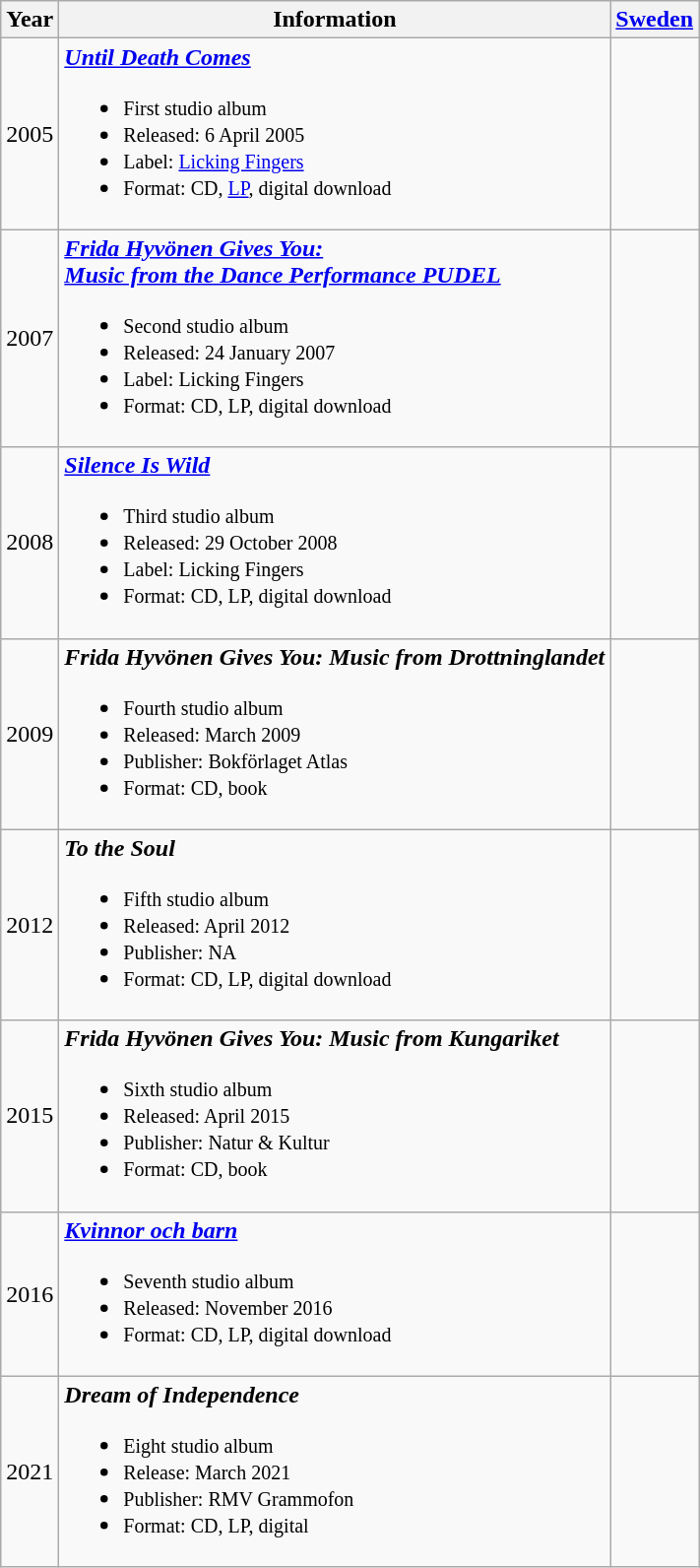<table class="wikitable">
<tr>
<th align="center" rowspan="1">Year</th>
<th align="center" rowspan="1">Information</th>
<th align="center" rowspan="1"><a href='#'>Sweden</a></th>
</tr>
<tr>
<td>2005</td>
<td><strong><em><a href='#'>Until Death Comes</a></em></strong><br><ul><li><small>First studio album</small></li><li><small>Released: 6 April 2005</small></li><li><small>Label: <a href='#'>Licking Fingers</a></small></li><li><small>Format: CD, <a href='#'>LP</a>, digital download</small></li></ul></td>
<td></td>
</tr>
<tr>
<td>2007</td>
<td><strong><em><a href='#'>Frida Hyvönen Gives You:<br>Music from the Dance Performance PUDEL</a></em></strong><br><ul><li><small>Second studio album</small></li><li><small>Released: 24 January 2007</small></li><li><small>Label: Licking Fingers</small></li><li><small>Format: CD, LP, digital download</small></li></ul></td>
<td></td>
</tr>
<tr>
<td>2008</td>
<td><strong><em><a href='#'>Silence Is Wild</a></em></strong><br><ul><li><small>Third studio album</small></li><li><small>Released: 29 October 2008</small></li><li><small>Label: Licking Fingers</small></li><li><small>Format: CD, LP, digital download</small></li></ul></td>
<td></td>
</tr>
<tr>
<td>2009</td>
<td><strong><em>Frida Hyvönen Gives You: Music from Drottninglandet</em></strong><br><ul><li><small>Fourth studio album</small></li><li><small>Released: March 2009</small></li><li><small>Publisher: Bokförlaget Atlas</small></li><li><small>Format: CD, book</small></li></ul></td>
<td></td>
</tr>
<tr>
<td>2012</td>
<td><strong><em>To the Soul</em></strong><br><ul><li><small>Fifth studio album</small></li><li><small>Released: April 2012</small></li><li><small>Publisher: NA</small></li><li><small>Format: CD, LP, digital download</small></li></ul></td>
<td></td>
</tr>
<tr>
<td>2015</td>
<td><strong><em>Frida Hyvönen Gives You: Music from Kungariket</em></strong><br><ul><li><small>Sixth studio album</small></li><li><small>Released: April 2015</small></li><li><small>Publisher: Natur & Kultur</small></li><li><small>Format: CD, book</small></li></ul></td>
<td></td>
</tr>
<tr>
<td>2016</td>
<td><strong><em><a href='#'>Kvinnor och barn</a></em></strong><br><ul><li><small>Seventh studio album</small></li><li><small>Released: November 2016</small></li><li><small>Format: CD, LP, digital download</small></li></ul></td>
<td></td>
</tr>
<tr>
<td>2021</td>
<td><strong><em>Dream of Independence</em></strong><br><ul><li><small>Eight studio album</small></li><li><small>Release: March 2021</small></li><li><small>Publisher: RMV Grammofon</small></li><li><small>Format: CD, LP, digital</small></li></ul></td>
<td></td>
</tr>
</table>
